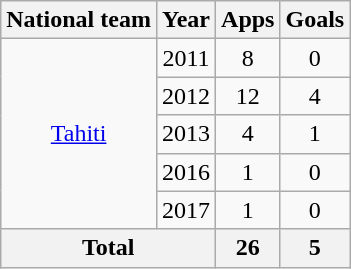<table class="wikitable" style="text-align:center">
<tr>
<th>National team</th>
<th>Year</th>
<th>Apps</th>
<th>Goals</th>
</tr>
<tr>
<td rowspan="5"><a href='#'>Tahiti</a></td>
<td>2011</td>
<td>8</td>
<td>0</td>
</tr>
<tr>
<td>2012</td>
<td>12</td>
<td>4</td>
</tr>
<tr>
<td>2013</td>
<td>4</td>
<td>1</td>
</tr>
<tr>
<td>2016</td>
<td>1</td>
<td>0</td>
</tr>
<tr>
<td>2017</td>
<td>1</td>
<td>0</td>
</tr>
<tr>
<th colspan="2">Total</th>
<th>26</th>
<th>5</th>
</tr>
</table>
